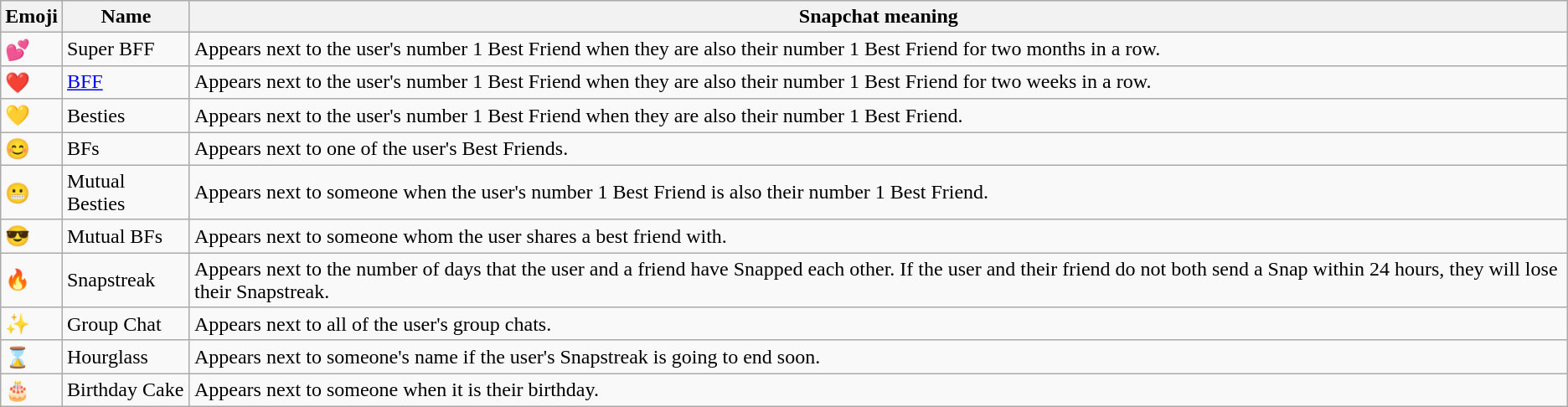<table class="wikitable">
<tr>
<th>Emoji</th>
<th>Name</th>
<th>Snapchat meaning</th>
</tr>
<tr>
<td>💕</td>
<td>Super BFF</td>
<td>Appears next to the user's number 1 Best Friend when they are also their number 1 Best Friend for two months in a row.</td>
</tr>
<tr>
<td>❤️</td>
<td><a href='#'>BFF</a></td>
<td>Appears next to the user's number 1 Best Friend when they are also their number 1 Best Friend for two weeks in a row.</td>
</tr>
<tr>
<td>💛</td>
<td>Besties</td>
<td>Appears next to the user's number 1 Best Friend when they are also their number 1 Best Friend.</td>
</tr>
<tr>
<td>😊</td>
<td>BFs</td>
<td>Appears next to one of the user's Best Friends.</td>
</tr>
<tr>
<td>😬</td>
<td>Mutual Besties</td>
<td>Appears next to someone when the user's number 1 Best Friend is also their number 1 Best Friend.</td>
</tr>
<tr>
<td>😎</td>
<td>Mutual BFs</td>
<td>Appears next to someone whom the user shares a best friend with.</td>
</tr>
<tr>
<td>🔥</td>
<td>Snapstreak</td>
<td>Appears next to the number of days that the user and a friend have Snapped each other. If the user and their friend do not both send a Snap within 24 hours, they will lose their Snapstreak.</td>
</tr>
<tr>
<td>✨</td>
<td>Group Chat</td>
<td>Appears next to all of the user's group chats.</td>
</tr>
<tr>
<td>⌛️</td>
<td>Hourglass</td>
<td>Appears next to someone's name if the user's Snapstreak is going to end soon.</td>
</tr>
<tr>
<td>🎂</td>
<td>Birthday Cake</td>
<td>Appears next to someone when it is their birthday.</td>
</tr>
</table>
